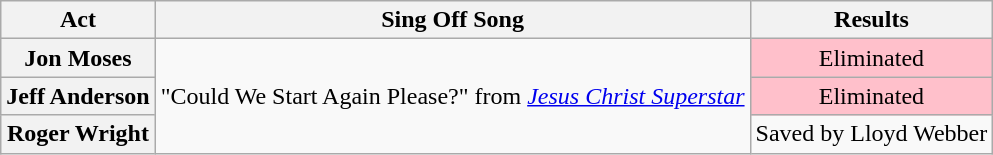<table class="wikitable plainrowheaders" style="text-align:center;">
<tr>
<th scope="col">Act</th>
<th scope="col">Sing Off Song</th>
<th scope="col">Results</th>
</tr>
<tr>
<th scope="row">Jon Moses</th>
<td rowspan="3">"Could We Start Again Please?" from <em><a href='#'>Jesus Christ Superstar</a></em></td>
<td style="background:pink;">Eliminated</td>
</tr>
<tr>
<th scope="row">Jeff Anderson</th>
<td style="background:pink;">Eliminated</td>
</tr>
<tr>
<th scope="row">Roger Wright</th>
<td>Saved by Lloyd Webber</td>
</tr>
</table>
